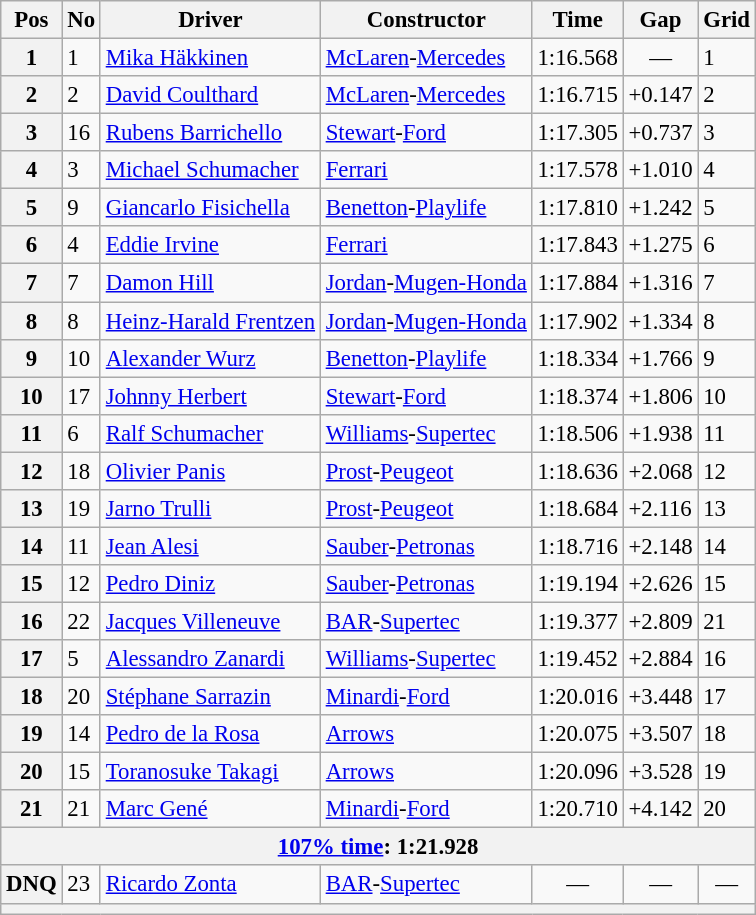<table class="wikitable sortable" style="font-size: 95%;">
<tr>
<th>Pos</th>
<th>No</th>
<th>Driver</th>
<th>Constructor</th>
<th>Time</th>
<th>Gap</th>
<th>Grid</th>
</tr>
<tr>
<th>1</th>
<td>1</td>
<td> <a href='#'>Mika Häkkinen</a></td>
<td><a href='#'>McLaren</a>-<a href='#'>Mercedes</a></td>
<td>1:16.568</td>
<td align="center">—</td>
<td>1</td>
</tr>
<tr>
<th>2</th>
<td>2</td>
<td> <a href='#'>David Coulthard</a></td>
<td><a href='#'>McLaren</a>-<a href='#'>Mercedes</a></td>
<td>1:16.715</td>
<td>+0.147</td>
<td>2</td>
</tr>
<tr>
<th>3</th>
<td>16</td>
<td> <a href='#'>Rubens Barrichello</a></td>
<td><a href='#'>Stewart</a>-<a href='#'>Ford</a></td>
<td>1:17.305</td>
<td>+0.737</td>
<td>3</td>
</tr>
<tr>
<th>4</th>
<td>3</td>
<td> <a href='#'>Michael Schumacher</a></td>
<td><a href='#'>Ferrari</a></td>
<td>1:17.578</td>
<td>+1.010</td>
<td>4</td>
</tr>
<tr>
<th>5</th>
<td>9</td>
<td> <a href='#'>Giancarlo Fisichella</a></td>
<td><a href='#'>Benetton</a>-<a href='#'>Playlife</a></td>
<td>1:17.810</td>
<td>+1.242</td>
<td>5</td>
</tr>
<tr>
<th>6</th>
<td>4</td>
<td> <a href='#'>Eddie Irvine</a></td>
<td><a href='#'>Ferrari</a></td>
<td>1:17.843</td>
<td>+1.275</td>
<td>6</td>
</tr>
<tr>
<th>7</th>
<td>7</td>
<td> <a href='#'>Damon Hill</a></td>
<td><a href='#'>Jordan</a>-<a href='#'>Mugen-Honda</a></td>
<td>1:17.884</td>
<td>+1.316</td>
<td>7</td>
</tr>
<tr>
<th>8</th>
<td>8</td>
<td> <a href='#'>Heinz-Harald Frentzen</a></td>
<td><a href='#'>Jordan</a>-<a href='#'>Mugen-Honda</a></td>
<td>1:17.902</td>
<td>+1.334</td>
<td>8</td>
</tr>
<tr>
<th>9</th>
<td>10</td>
<td> <a href='#'>Alexander Wurz</a></td>
<td><a href='#'>Benetton</a>-<a href='#'>Playlife</a></td>
<td>1:18.334</td>
<td>+1.766</td>
<td>9</td>
</tr>
<tr>
<th>10</th>
<td>17</td>
<td> <a href='#'>Johnny Herbert</a></td>
<td><a href='#'>Stewart</a>-<a href='#'>Ford</a></td>
<td>1:18.374</td>
<td>+1.806</td>
<td>10</td>
</tr>
<tr>
<th>11</th>
<td>6</td>
<td> <a href='#'>Ralf Schumacher</a></td>
<td><a href='#'>Williams</a>-<a href='#'>Supertec</a></td>
<td>1:18.506</td>
<td>+1.938</td>
<td>11</td>
</tr>
<tr>
<th>12</th>
<td>18</td>
<td> <a href='#'>Olivier Panis</a></td>
<td><a href='#'>Prost</a>-<a href='#'>Peugeot</a></td>
<td>1:18.636</td>
<td>+2.068</td>
<td>12</td>
</tr>
<tr>
<th>13</th>
<td>19</td>
<td> <a href='#'>Jarno Trulli</a></td>
<td><a href='#'>Prost</a>-<a href='#'>Peugeot</a></td>
<td>1:18.684</td>
<td>+2.116</td>
<td>13</td>
</tr>
<tr>
<th>14</th>
<td>11</td>
<td> <a href='#'>Jean Alesi</a></td>
<td><a href='#'>Sauber</a>-<a href='#'>Petronas</a></td>
<td>1:18.716</td>
<td>+2.148</td>
<td>14</td>
</tr>
<tr>
<th>15</th>
<td>12</td>
<td> <a href='#'>Pedro Diniz</a></td>
<td><a href='#'>Sauber</a>-<a href='#'>Petronas</a></td>
<td>1:19.194</td>
<td>+2.626</td>
<td>15</td>
</tr>
<tr>
<th>16</th>
<td>22</td>
<td> <a href='#'>Jacques Villeneuve</a></td>
<td><a href='#'>BAR</a>-<a href='#'>Supertec</a></td>
<td>1:19.377</td>
<td>+2.809</td>
<td>21</td>
</tr>
<tr>
<th>17</th>
<td>5</td>
<td> <a href='#'>Alessandro Zanardi</a></td>
<td><a href='#'>Williams</a>-<a href='#'>Supertec</a></td>
<td>1:19.452</td>
<td>+2.884</td>
<td>16</td>
</tr>
<tr>
<th>18</th>
<td>20</td>
<td> <a href='#'>Stéphane Sarrazin</a></td>
<td><a href='#'>Minardi</a>-<a href='#'>Ford</a></td>
<td>1:20.016</td>
<td>+3.448</td>
<td>17</td>
</tr>
<tr>
<th>19</th>
<td>14</td>
<td> <a href='#'>Pedro de la Rosa</a></td>
<td><a href='#'>Arrows</a></td>
<td>1:20.075</td>
<td>+3.507</td>
<td>18</td>
</tr>
<tr>
<th>20</th>
<td>15</td>
<td> <a href='#'>Toranosuke Takagi</a></td>
<td><a href='#'>Arrows</a></td>
<td>1:20.096</td>
<td>+3.528</td>
<td>19</td>
</tr>
<tr>
<th>21</th>
<td>21</td>
<td> <a href='#'>Marc Gené</a></td>
<td><a href='#'>Minardi</a>-<a href='#'>Ford</a></td>
<td>1:20.710</td>
<td>+4.142</td>
<td>20</td>
</tr>
<tr>
<th colspan="7"><a href='#'>107% time</a>: 1:21.928</th>
</tr>
<tr>
<th>DNQ</th>
<td>23</td>
<td> <a href='#'>Ricardo Zonta</a></td>
<td><a href='#'>BAR</a>-<a href='#'>Supertec</a></td>
<td align="center">—</td>
<td align="center">—</td>
<td align="center">—</td>
</tr>
<tr>
<th colspan="8"></th>
</tr>
</table>
